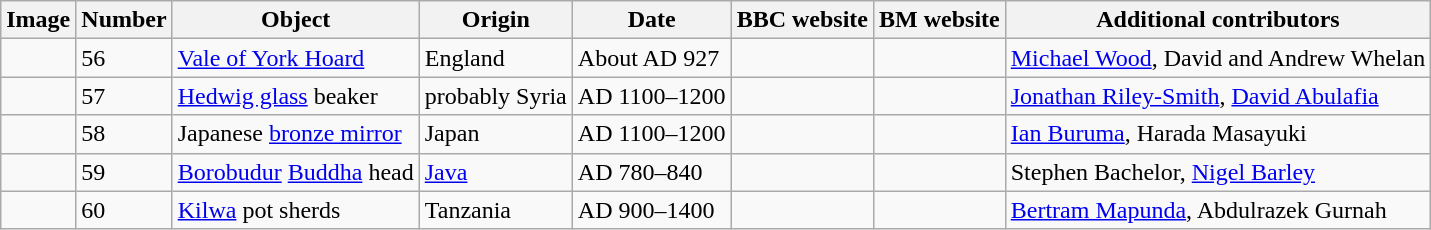<table class="wikitable">
<tr>
<th>Image</th>
<th>Number</th>
<th>Object</th>
<th>Origin</th>
<th>Date</th>
<th>BBC website</th>
<th>BM website</th>
<th>Additional contributors</th>
</tr>
<tr>
<td></td>
<td>56</td>
<td><a href='#'>Vale of York Hoard</a></td>
<td>England</td>
<td>About AD 927</td>
<td></td>
<td></td>
<td><a href='#'>Michael Wood</a>, David and Andrew Whelan</td>
</tr>
<tr>
<td></td>
<td>57</td>
<td><a href='#'>Hedwig glass</a> beaker</td>
<td>probably Syria</td>
<td>AD 1100–1200</td>
<td></td>
<td></td>
<td><a href='#'>Jonathan Riley-Smith</a>, <a href='#'>David Abulafia</a></td>
</tr>
<tr>
<td></td>
<td>58</td>
<td>Japanese <a href='#'>bronze mirror</a></td>
<td>Japan</td>
<td>AD 1100–1200</td>
<td></td>
<td></td>
<td><a href='#'>Ian Buruma</a>, Harada Masayuki</td>
</tr>
<tr>
<td></td>
<td>59</td>
<td><a href='#'>Borobudur</a> <a href='#'>Buddha</a> head</td>
<td><a href='#'>Java</a></td>
<td>AD 780–840</td>
<td></td>
<td></td>
<td>Stephen Bachelor, <a href='#'>Nigel Barley</a></td>
</tr>
<tr>
<td></td>
<td>60</td>
<td><a href='#'>Kilwa</a> pot sherds</td>
<td>Tanzania</td>
<td>AD 900–1400</td>
<td></td>
<td></td>
<td><a href='#'>Bertram Mapunda</a>, Abdulrazek Gurnah</td>
</tr>
</table>
